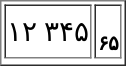<table style="margin:1em auto;" border="1">
<tr size="40">
<td style="text-align:center; background:white; font-size:14pt; color:black;">۱۲  ۳۴۵</td>
<td style="text-align:center; background:white; font-size:10pt; color:black;"><small></small><br><strong>۶۵</strong></td>
</tr>
<tr>
</tr>
</table>
